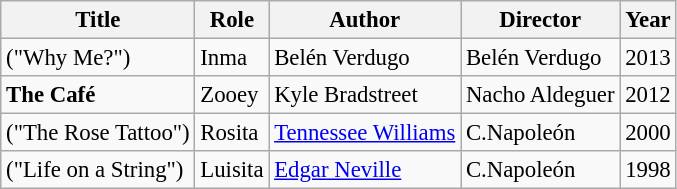<table class="wikitable" style="font-size: 95%;">
<tr>
<th>Title</th>
<th>Role</th>
<th>Author</th>
<th>Director</th>
<th>Year</th>
</tr>
<tr>
<td><strong></strong> ("Why Me?")</td>
<td>Inma</td>
<td>Belén Verdugo</td>
<td>Belén Verdugo</td>
<td>2013</td>
</tr>
<tr>
<td><strong>The Café</strong></td>
<td>Zooey</td>
<td>Kyle Bradstreet</td>
<td>Nacho Aldeguer</td>
<td>2012</td>
</tr>
<tr>
<td><strong></strong> ("The Rose Tattoo")</td>
<td>Rosita</td>
<td><a href='#'>Tennessee Williams</a></td>
<td>C.Napoleón</td>
<td>2000</td>
</tr>
<tr>
<td><strong></strong> ("Life on a String")</td>
<td>Luisita</td>
<td><a href='#'>Edgar Neville</a></td>
<td>C.Napoleón</td>
<td>1998</td>
</tr>
</table>
